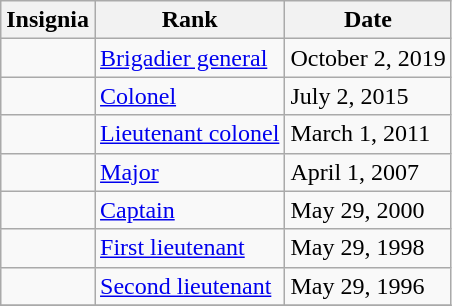<table class="wikitable">
<tr>
<th>Insignia</th>
<th>Rank</th>
<th>Date</th>
</tr>
<tr>
<td></td>
<td><a href='#'>Brigadier general</a></td>
<td>October 2, 2019</td>
</tr>
<tr>
<td></td>
<td><a href='#'>Colonel</a></td>
<td>July 2, 2015</td>
</tr>
<tr>
<td></td>
<td><a href='#'>Lieutenant colonel</a></td>
<td>March 1, 2011</td>
</tr>
<tr>
<td></td>
<td><a href='#'>Major</a></td>
<td>April 1, 2007</td>
</tr>
<tr>
<td></td>
<td><a href='#'>Captain</a></td>
<td>May 29, 2000</td>
</tr>
<tr>
<td></td>
<td><a href='#'>First lieutenant</a></td>
<td>May 29, 1998</td>
</tr>
<tr>
<td></td>
<td><a href='#'>Second lieutenant</a></td>
<td>May 29, 1996</td>
</tr>
<tr>
</tr>
</table>
